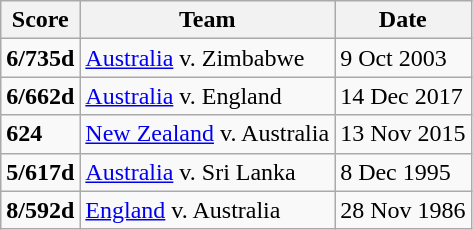<table class="wikitable">
<tr>
<th>Score</th>
<th>Team</th>
<th>Date</th>
</tr>
<tr>
<td><strong>6/735d</strong></td>
<td> <a href='#'>Australia</a> v. Zimbabwe</td>
<td>9 Oct 2003</td>
</tr>
<tr>
<td><strong>6/662d</strong></td>
<td> <a href='#'>Australia</a> v. England</td>
<td>14 Dec 2017</td>
</tr>
<tr>
<td><strong>624</strong></td>
<td> <a href='#'>New Zealand</a> v. Australia</td>
<td>13 Nov 2015</td>
</tr>
<tr>
<td><strong>5/617d</strong></td>
<td> <a href='#'>Australia</a> v. Sri Lanka</td>
<td>8 Dec 1995</td>
</tr>
<tr>
<td><strong>8/592d</strong></td>
<td> <a href='#'>England</a> v. Australia</td>
<td>28 Nov 1986</td>
</tr>
</table>
